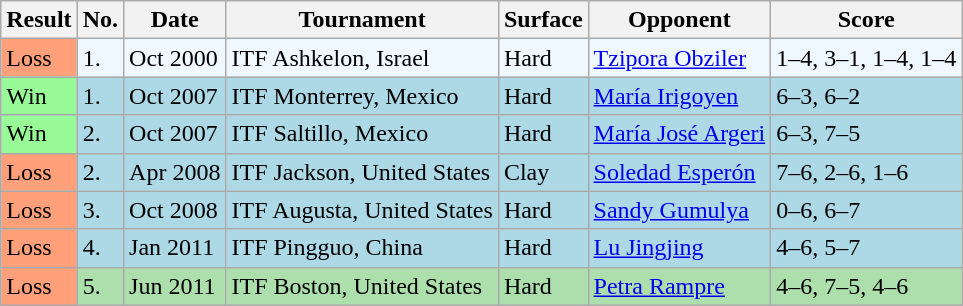<table class="sortable wikitable">
<tr>
<th>Result</th>
<th>No.</th>
<th>Date</th>
<th>Tournament</th>
<th>Surface</th>
<th>Opponent</th>
<th class="unsortable">Score</th>
</tr>
<tr style="background:#f0f8ff;">
<td style="background:#ffa07a;">Loss</td>
<td>1.</td>
<td>Oct 2000</td>
<td>ITF Ashkelon, Israel</td>
<td>Hard</td>
<td> <a href='#'>Tzipora Obziler</a></td>
<td>1–4, 3–1, 1–4, 1–4</td>
</tr>
<tr style="background:lightblue;">
<td style="background:#98fb98;">Win</td>
<td>1.</td>
<td>Oct 2007</td>
<td>ITF Monterrey, Mexico</td>
<td>Hard</td>
<td> <a href='#'>María Irigoyen</a></td>
<td>6–3, 6–2</td>
</tr>
<tr style="background:lightblue;">
<td style="background:#98fb98;">Win</td>
<td>2.</td>
<td>Oct 2007</td>
<td>ITF Saltillo, Mexico</td>
<td>Hard</td>
<td> <a href='#'>María José Argeri</a></td>
<td>6–3, 7–5</td>
</tr>
<tr style="background:lightblue;">
<td style="background:#ffa07a;">Loss</td>
<td>2.</td>
<td>Apr 2008</td>
<td>ITF Jackson, United States</td>
<td>Clay</td>
<td> <a href='#'>Soledad Esperón</a></td>
<td>7–6, 2–6, 1–6</td>
</tr>
<tr style="background:lightblue;">
<td style="background:#ffa07a;">Loss</td>
<td>3.</td>
<td>Oct 2008</td>
<td>ITF Augusta, United States</td>
<td>Hard</td>
<td> <a href='#'>Sandy Gumulya</a></td>
<td>0–6, 6–7</td>
</tr>
<tr style="background:lightblue;">
<td style="background:#ffa07a;">Loss</td>
<td>4.</td>
<td>Jan 2011</td>
<td>ITF Pingguo,  China</td>
<td>Hard</td>
<td> <a href='#'>Lu Jingjing</a></td>
<td>4–6, 5–7</td>
</tr>
<tr style="background:#addfad;">
<td style="background:#ffa07a;">Loss</td>
<td>5.</td>
<td>Jun 2011</td>
<td>ITF Boston, United States</td>
<td>Hard</td>
<td> <a href='#'>Petra Rampre</a></td>
<td>4–6, 7–5, 4–6</td>
</tr>
</table>
